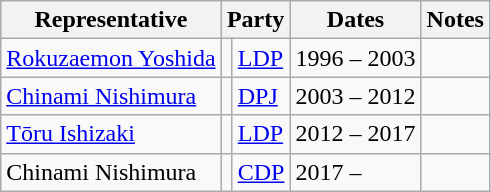<table class=wikitable>
<tr valign=bottom>
<th>Representative</th>
<th colspan="2">Party</th>
<th>Dates</th>
<th>Notes</th>
</tr>
<tr>
<td><a href='#'>Rokuzaemon Yoshida</a></td>
<td bgcolor=></td>
<td><a href='#'>LDP</a></td>
<td>1996 – 2003</td>
<td></td>
</tr>
<tr>
<td><a href='#'>Chinami Nishimura</a></td>
<td bgcolor=></td>
<td><a href='#'>DPJ</a></td>
<td>2003 – 2012</td>
</tr>
<tr>
<td><a href='#'>Tōru Ishizaki</a></td>
<td bgcolor=></td>
<td><a href='#'>LDP</a></td>
<td>2012 – 2017</td>
<td></td>
</tr>
<tr>
<td>Chinami Nishimura</td>
<td bgcolor=></td>
<td><a href='#'>CDP</a></td>
<td>2017 –</td>
</tr>
</table>
